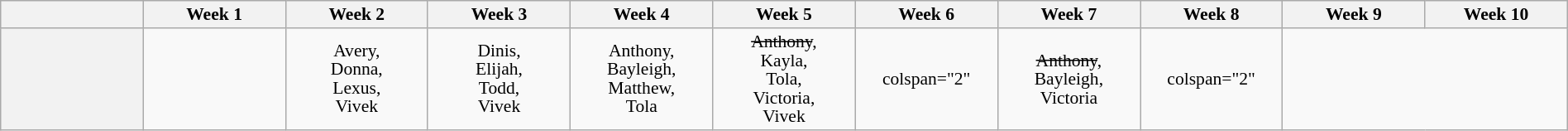<table class="wikitable" style="text-align:center; font-size:90%; width:100%; line-height:15px;">
<tr>
<th style="width:7%"></th>
<th style="width:7%">Week 1</th>
<th style="width:7%">Week 2</th>
<th style="width:7%">Week 3</th>
<th style="width:7%">Week 4</th>
<th style="width:7%">Week 5</th>
<th style="width:7%">Week 6</th>
<th style="width:7%">Week 7</th>
<th style="width:7%">Week 8</th>
<th style="width:7%">Week 9</th>
<th style="width:7%">Week 10</th>
</tr>
<tr>
<th></th>
<td></td>
<td>Avery,<br>Donna,<br>Lexus,<br>Vivek</td>
<td>Dinis,<br>Elijah,<br>Todd,<br>Vivek</td>
<td>Anthony,<br>Bayleigh,<br> Matthew,<br>Tola</td>
<td><s>Anthony</s>,<br>Kayla,<br>Tola,<br>Victoria,<br>Vivek</td>
<td>colspan="2"</td>
<td><s></s><s>Anthony</s>,<br> Bayleigh,<br>Victoria</td>
<td>colspan="2"</td>
</tr>
</table>
